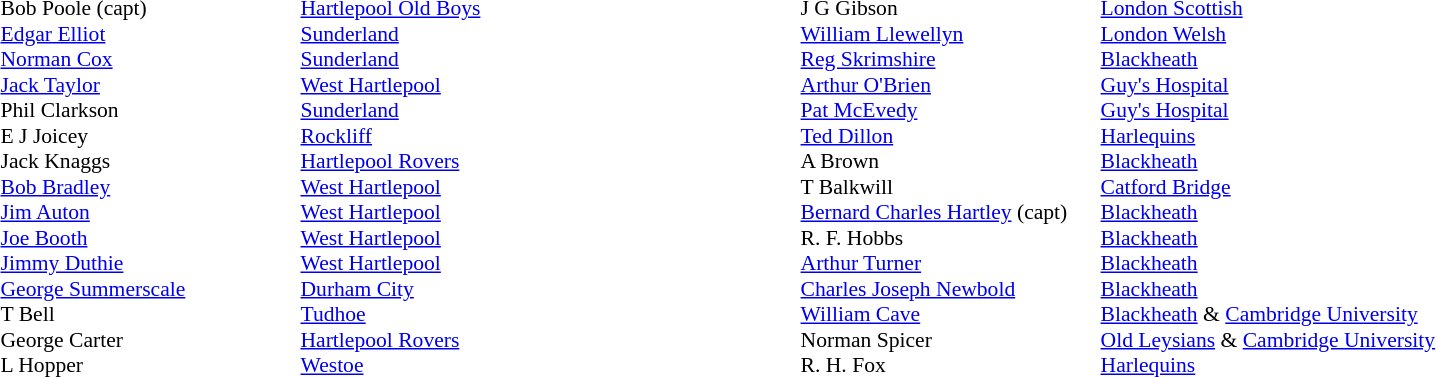<table width="80%">
<tr>
<td valign="top" width="50%"><br><table style="font-size: 90%" cellspacing="0" cellpadding="0">
<tr>
<th width="20"></th>
<th width="200"></th>
</tr>
<tr>
<td></td>
<td>Bob Poole (capt)</td>
<td><a href='#'>Hartlepool Old Boys</a></td>
</tr>
<tr>
<td></td>
<td><a href='#'>Edgar Elliot</a></td>
<td><a href='#'>Sunderland</a></td>
</tr>
<tr>
<td></td>
<td><a href='#'>Norman Cox</a></td>
<td><a href='#'>Sunderland</a></td>
</tr>
<tr>
<td></td>
<td><a href='#'>Jack Taylor</a></td>
<td><a href='#'>West Hartlepool</a></td>
</tr>
<tr>
<td></td>
<td>Phil Clarkson</td>
<td><a href='#'>Sunderland</a></td>
</tr>
<tr>
<td></td>
<td>E J Joicey</td>
<td><a href='#'>Rockliff</a></td>
</tr>
<tr>
<td></td>
<td>Jack Knaggs</td>
<td><a href='#'>Hartlepool Rovers</a></td>
</tr>
<tr>
<td></td>
<td><a href='#'>Bob Bradley</a></td>
<td><a href='#'>West Hartlepool</a></td>
</tr>
<tr>
<td></td>
<td><a href='#'>Jim Auton</a></td>
<td><a href='#'>West Hartlepool</a></td>
</tr>
<tr>
<td></td>
<td><a href='#'>Joe Booth</a></td>
<td><a href='#'>West Hartlepool</a></td>
</tr>
<tr>
<td></td>
<td><a href='#'>Jimmy Duthie</a></td>
<td><a href='#'>West Hartlepool</a></td>
</tr>
<tr>
<td></td>
<td><a href='#'>George Summerscale</a></td>
<td><a href='#'>Durham City</a></td>
</tr>
<tr>
<td></td>
<td>T Bell</td>
<td><a href='#'>Tudhoe</a></td>
</tr>
<tr>
<td></td>
<td>George Carter</td>
<td><a href='#'>Hartlepool Rovers</a></td>
</tr>
<tr>
<td></td>
<td>L Hopper</td>
<td><a href='#'>Westoe</a></td>
</tr>
<tr>
</tr>
</table>
</td>
<td valign="top" width="50%"><br><table style="font-size: 90%" cellspacing="0" cellpadding="0" align="center">
<tr>
<th width="20"></th>
<th width="200"></th>
</tr>
<tr>
<td></td>
<td>J G Gibson</td>
<td><a href='#'>London Scottish</a></td>
</tr>
<tr>
<td></td>
<td><a href='#'>William Llewellyn</a></td>
<td><a href='#'>London Welsh</a></td>
</tr>
<tr>
<td></td>
<td><a href='#'>Reg Skrimshire</a></td>
<td><a href='#'>Blackheath</a></td>
</tr>
<tr>
<td></td>
<td><a href='#'>Arthur O'Brien</a></td>
<td><a href='#'>Guy's Hospital</a></td>
</tr>
<tr>
<td></td>
<td><a href='#'>Pat McEvedy</a></td>
<td><a href='#'>Guy's Hospital</a></td>
</tr>
<tr>
<td></td>
<td><a href='#'>Ted Dillon</a></td>
<td><a href='#'>Harlequins</a></td>
</tr>
<tr>
<td></td>
<td>A Brown</td>
<td><a href='#'>Blackheath</a></td>
</tr>
<tr>
<td></td>
<td>T Balkwill</td>
<td><a href='#'>Catford Bridge</a></td>
</tr>
<tr>
<td></td>
<td><a href='#'>Bernard Charles Hartley</a> (capt)</td>
<td><a href='#'>Blackheath</a></td>
</tr>
<tr>
<td></td>
<td>R. F. Hobbs</td>
<td><a href='#'>Blackheath</a></td>
</tr>
<tr>
<td></td>
<td><a href='#'>Arthur Turner</a></td>
<td><a href='#'>Blackheath</a></td>
</tr>
<tr>
<td></td>
<td><a href='#'>Charles Joseph Newbold</a></td>
<td><a href='#'>Blackheath</a></td>
</tr>
<tr>
<td></td>
<td><a href='#'>William Cave</a></td>
<td><a href='#'>Blackheath</a> & <a href='#'>Cambridge University</a></td>
</tr>
<tr>
<td></td>
<td>Norman Spicer</td>
<td><a href='#'>Old Leysians</a> & <a href='#'>Cambridge University</a></td>
</tr>
<tr>
<td></td>
<td>R. H. Fox</td>
<td><a href='#'>Harlequins</a></td>
</tr>
<tr>
</tr>
</table>
</td>
</tr>
</table>
